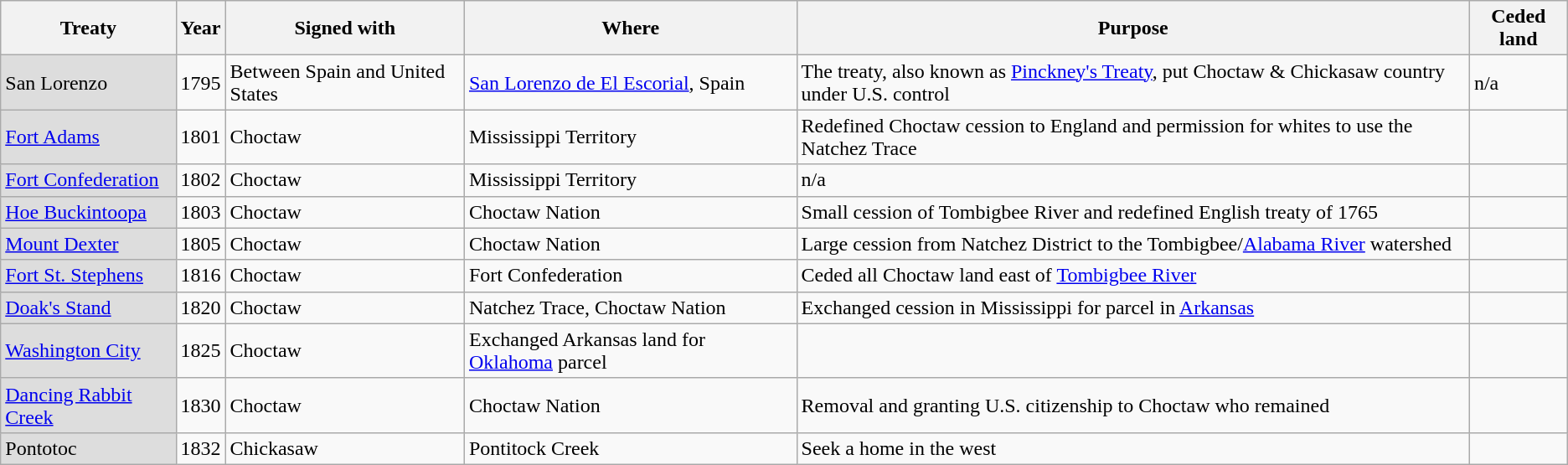<table class="wikitable" align=center>
<tr>
<th>Treaty</th>
<th>Year</th>
<th>Signed with</th>
<th>Where</th>
<th>Purpose</th>
<th>Ceded land</th>
</tr>
<tr>
<td style="background:#DDDDDD">San Lorenzo</td>
<td>1795</td>
<td>Between Spain and United States</td>
<td><a href='#'>San Lorenzo de El Escorial</a>, Spain</td>
<td>The treaty, also known as <a href='#'>Pinckney's Treaty</a>, put Choctaw & Chickasaw country under U.S. control</td>
<td>n/a</td>
</tr>
<tr>
<td style="background:#DDDDDD"><a href='#'>Fort Adams</a></td>
<td>1801</td>
<td>Choctaw</td>
<td>Mississippi Territory</td>
<td>Redefined Choctaw cession to England and permission for whites to use the Natchez Trace</td>
<td></td>
</tr>
<tr>
<td style="background:#DDDDDD"><a href='#'>Fort Confederation</a></td>
<td>1802</td>
<td>Choctaw</td>
<td>Mississippi Territory</td>
<td>n/a</td>
<td></td>
</tr>
<tr>
<td style="background:#DDDDDD"><a href='#'>Hoe Buckintoopa</a></td>
<td>1803</td>
<td>Choctaw</td>
<td>Choctaw Nation</td>
<td>Small cession of Tombigbee River and redefined English treaty of 1765</td>
<td></td>
</tr>
<tr>
<td style="background:#DDDDDD"><a href='#'>Mount Dexter</a></td>
<td>1805</td>
<td>Choctaw</td>
<td>Choctaw Nation</td>
<td>Large cession from Natchez District to the Tombigbee/<a href='#'>Alabama River</a> watershed</td>
<td></td>
</tr>
<tr>
<td style="background:#DDDDDD"><a href='#'>Fort St. Stephens</a></td>
<td>1816</td>
<td>Choctaw</td>
<td>Fort Confederation</td>
<td>Ceded all Choctaw land east of <a href='#'>Tombigbee River</a></td>
<td></td>
</tr>
<tr>
<td style="background:#DDDDDD"><a href='#'>Doak's Stand</a></td>
<td>1820</td>
<td>Choctaw</td>
<td>Natchez Trace, Choctaw Nation</td>
<td>Exchanged cession in Mississippi for parcel in <a href='#'>Arkansas</a></td>
<td></td>
</tr>
<tr>
<td style="background:#DDDDDD"><a href='#'>Washington City</a></td>
<td>1825</td>
<td>Choctaw</td>
<td>Exchanged Arkansas land for <a href='#'>Oklahoma</a> parcel</td>
<td></td>
</tr>
<tr>
<td style="background:#DDDDDD"><a href='#'>Dancing Rabbit Creek</a></td>
<td>1830</td>
<td>Choctaw</td>
<td>Choctaw Nation</td>
<td>Removal and granting U.S. citizenship to Choctaw who remained</td>
<td></td>
</tr>
<tr>
<td style="background:#DDDDDD">Pontotoc</td>
<td>1832</td>
<td>Chickasaw</td>
<td>Pontitock Creek</td>
<td>Seek a home in the west</td>
<td></td>
</tr>
</table>
